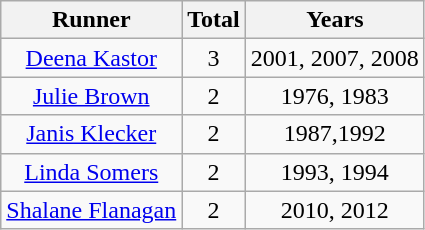<table class="wikitable sortable" style="text-align:center">
<tr>
<th>Runner</th>
<th>Total</th>
<th>Years</th>
</tr>
<tr>
<td><a href='#'>Deena Kastor</a></td>
<td>3</td>
<td>2001, 2007, 2008</td>
</tr>
<tr>
<td><a href='#'>Julie Brown</a></td>
<td>2</td>
<td>1976, 1983</td>
</tr>
<tr>
<td><a href='#'>Janis Klecker</a></td>
<td>2</td>
<td>1987,1992</td>
</tr>
<tr>
<td><a href='#'>Linda Somers</a></td>
<td>2</td>
<td>1993, 1994</td>
</tr>
<tr>
<td><a href='#'>Shalane Flanagan</a></td>
<td>2</td>
<td>2010, 2012</td>
</tr>
</table>
